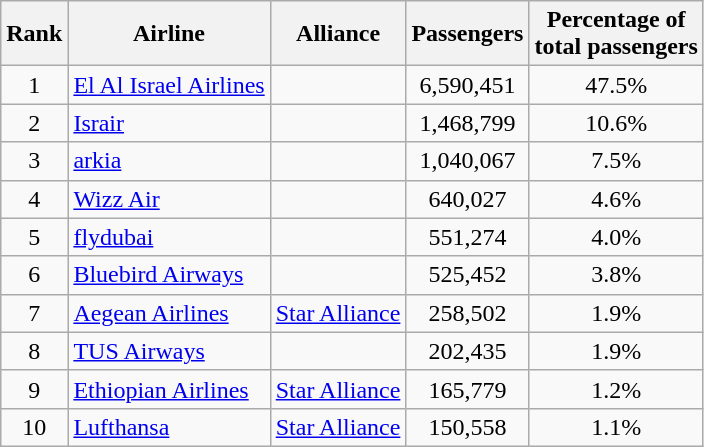<table class="wikitable">
<tr>
<th>Rank</th>
<th>Airline</th>
<th>Alliance</th>
<th>Passengers</th>
<th>Percentage of<br>total passengers</th>
</tr>
<tr>
<td align=center>1</td>
<td><a href='#'>El Al Israel Airlines</a></td>
<td></td>
<td align=center>6,590,451</td>
<td align=center>47.5%</td>
</tr>
<tr>
<td align=center>2</td>
<td><a href='#'>Israir</a></td>
<td></td>
<td align=center>1,468,799</td>
<td align=center>10.6%</td>
</tr>
<tr>
<td align=center>3</td>
<td><a href='#'>arkia</a></td>
<td></td>
<td align=center>1,040,067</td>
<td align=center>7.5%</td>
</tr>
<tr>
<td align=center>4</td>
<td><a href='#'>Wizz Air</a></td>
<td></td>
<td align=center>640,027</td>
<td align=center>4.6%</td>
</tr>
<tr>
<td align=center>5</td>
<td><a href='#'>flydubai</a></td>
<td></td>
<td align=center>551,274</td>
<td align=center>4.0%</td>
</tr>
<tr>
<td align=center>6</td>
<td><a href='#'>Bluebird Airways</a></td>
<td></td>
<td align=center>525,452</td>
<td align=center>3.8%</td>
</tr>
<tr>
<td align=center>7</td>
<td><a href='#'>Aegean Airlines</a></td>
<td><a href='#'>Star Alliance</a></td>
<td align=center>258,502</td>
<td align=center>1.9%</td>
</tr>
<tr>
<td align=center>8</td>
<td><a href='#'>TUS Airways</a></td>
<td></td>
<td align=center>202,435</td>
<td align=center>1.9%</td>
</tr>
<tr>
<td align=center>9</td>
<td><a href='#'>Ethiopian Airlines</a></td>
<td><a href='#'>Star Alliance</a></td>
<td align=center>165,779</td>
<td align=center>1.2%</td>
</tr>
<tr>
<td align=center>10</td>
<td><a href='#'>Lufthansa</a></td>
<td><a href='#'>Star Alliance</a></td>
<td align=center>150,558</td>
<td align=center>1.1%</td>
</tr>
</table>
